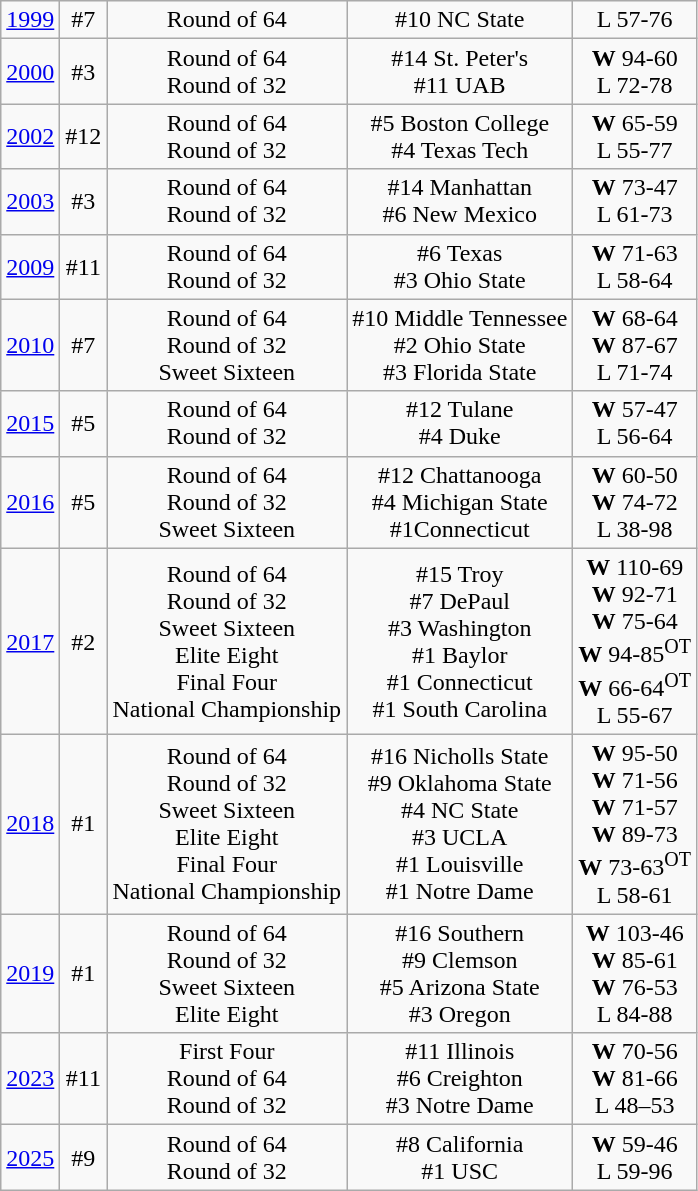<table class="wikitable">
<tr align="center">
<td><a href='#'>1999</a></td>
<td>#7</td>
<td>Round of 64</td>
<td>#10 NC State</td>
<td>L 57-76</td>
</tr>
<tr align="center">
<td><a href='#'>2000</a></td>
<td>#3</td>
<td>Round of 64<br>Round of 32</td>
<td>#14 St. Peter's<br>#11 UAB</td>
<td><strong>W</strong> 94-60<br>L 72-78</td>
</tr>
<tr align="center">
<td><a href='#'>2002</a></td>
<td>#12</td>
<td>Round of 64<br>Round of 32</td>
<td>#5 Boston College<br>#4 Texas Tech</td>
<td><strong>W</strong> 65-59<br>L 55-77</td>
</tr>
<tr align="center">
<td><a href='#'>2003</a></td>
<td>#3</td>
<td>Round of 64<br>Round of 32</td>
<td>#14 Manhattan<br>#6 New Mexico</td>
<td><strong>W</strong> 73-47<br>L 61-73</td>
</tr>
<tr align="center">
<td><a href='#'>2009</a></td>
<td>#11</td>
<td>Round of 64<br>Round of 32</td>
<td>#6 Texas<br>#3 Ohio State</td>
<td><strong>W</strong> 71-63<br>L 58-64</td>
</tr>
<tr align="center">
<td><a href='#'>2010</a></td>
<td>#7</td>
<td>Round of 64<br>Round of 32<br>Sweet Sixteen</td>
<td>#10 Middle Tennessee<br>#2 Ohio State<br>#3 Florida State</td>
<td><strong>W</strong> 68-64<br><strong>W</strong> 87-67<br>L 71-74</td>
</tr>
<tr align="center">
<td><a href='#'>2015</a></td>
<td>#5</td>
<td>Round of 64<br>Round of 32</td>
<td>#12 Tulane<br>#4 Duke</td>
<td><strong>W</strong> 57-47<br>L 56-64</td>
</tr>
<tr align="center">
<td><a href='#'>2016</a></td>
<td>#5</td>
<td>Round of 64<br>Round of 32<br>Sweet Sixteen</td>
<td>#12 Chattanooga<br>#4 Michigan State<br>#1Connecticut</td>
<td><strong>W</strong> 60-50<br><strong>W</strong> 74-72<br>L 38-98</td>
</tr>
<tr align="center">
<td><a href='#'>2017</a></td>
<td>#2</td>
<td>Round of 64<br>Round of 32<br>Sweet Sixteen<br>Elite Eight<br>Final Four<br>National Championship</td>
<td>#15 Troy<br>#7 DePaul<br>#3 Washington<br>#1 Baylor<br> #1 Connecticut <br> #1 South Carolina</td>
<td><strong>W</strong> 110-69<br><strong>W</strong> 92-71<br><strong>W</strong> 75-64<br><strong>W</strong> 94-85<sup>OT</sup><br><strong>W</strong> 66-64<sup>OT</sup><br>L 55-67<br></td>
</tr>
<tr align="center">
<td><a href='#'>2018</a></td>
<td>#1</td>
<td>Round of 64<br>Round of 32<br>Sweet Sixteen<br>Elite Eight<br>Final Four<br>National Championship</td>
<td>#16 Nicholls State<br>#9 Oklahoma State<br>#4 NC State<br>#3 UCLA<br> #1 Louisville <br> #1 Notre Dame</td>
<td><strong>W</strong> 95-50<br><strong>W</strong> 71-56<br><strong>W</strong> 71-57<br><strong>W</strong> 89-73<br><strong>W</strong> 73-63<sup>OT</sup><br>L 58-61<br></td>
</tr>
<tr align="center">
<td><a href='#'>2019</a></td>
<td>#1</td>
<td>Round of 64<br>Round of 32<br>Sweet Sixteen<br>Elite Eight</td>
<td>#16 Southern<br>#9 Clemson<br>#5 Arizona State<br>#3 Oregon</td>
<td><strong>W</strong> 103-46<br><strong>W</strong> 85-61<br><strong>W</strong> 76-53<br>L 84-88<br></td>
</tr>
<tr align="center">
<td><a href='#'>2023</a></td>
<td>#11</td>
<td>First Four<br>Round of 64<br>Round of 32</td>
<td>#11 Illinois <br> #6 Creighton <br> #3 Notre Dame</td>
<td><strong>W</strong> 70-56 <br> <strong>W</strong> 81-66<br> L 48–53</td>
</tr>
<tr align="center">
<td><a href='#'>2025</a></td>
<td>#9</td>
<td>Round of 64<br>Round of 32</td>
<td>#8 California<br>#1 USC</td>
<td><strong>W</strong> 59-46<br> L 59-96</td>
</tr>
</table>
